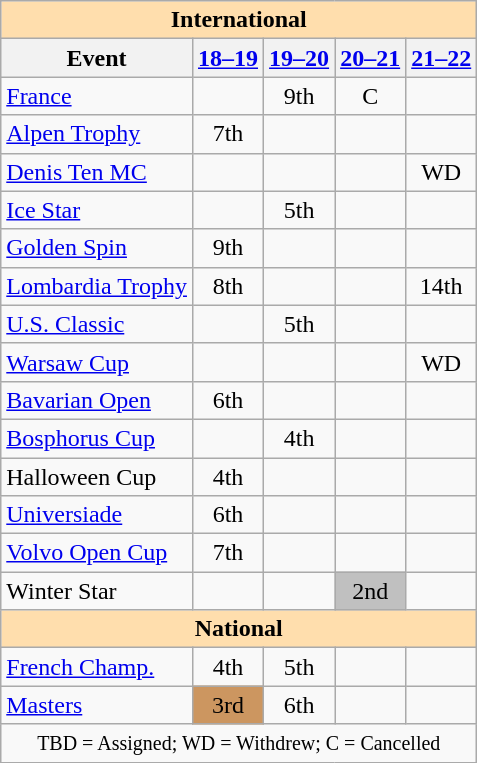<table class="wikitable" style="text-align:center">
<tr>
<th colspan="5" style="background:#ffdead; text-align:center;">International</th>
</tr>
<tr>
<th>Event</th>
<th><a href='#'>18–19</a></th>
<th><a href='#'>19–20</a></th>
<th><a href='#'>20–21</a></th>
<th><a href='#'>21–22</a></th>
</tr>
<tr>
<td align=left> <a href='#'>France</a></td>
<td></td>
<td>9th</td>
<td>C</td>
<td></td>
</tr>
<tr>
<td align=left> <a href='#'>Alpen Trophy</a></td>
<td>7th</td>
<td></td>
<td></td>
<td></td>
</tr>
<tr>
<td align=left> <a href='#'>Denis Ten MC</a></td>
<td></td>
<td></td>
<td></td>
<td>WD</td>
</tr>
<tr>
<td align=left> <a href='#'>Ice Star</a></td>
<td></td>
<td>5th</td>
<td></td>
<td></td>
</tr>
<tr>
<td align=left> <a href='#'>Golden Spin</a></td>
<td>9th</td>
<td></td>
<td></td>
<td></td>
</tr>
<tr>
<td align=left> <a href='#'>Lombardia Trophy</a></td>
<td>8th</td>
<td></td>
<td></td>
<td>14th</td>
</tr>
<tr>
<td align=left> <a href='#'>U.S. Classic</a></td>
<td></td>
<td>5th</td>
<td></td>
<td></td>
</tr>
<tr>
<td align=left> <a href='#'>Warsaw Cup</a></td>
<td></td>
<td></td>
<td></td>
<td>WD</td>
</tr>
<tr>
<td align=left><a href='#'>Bavarian Open</a></td>
<td>6th</td>
<td></td>
<td></td>
<td></td>
</tr>
<tr>
<td align=left><a href='#'>Bosphorus Cup</a></td>
<td></td>
<td>4th</td>
<td></td>
<td></td>
</tr>
<tr>
<td align=left>Halloween Cup</td>
<td>4th</td>
<td></td>
<td></td>
<td></td>
</tr>
<tr>
<td align=left><a href='#'>Universiade</a></td>
<td>6th</td>
<td></td>
<td></td>
<td></td>
</tr>
<tr>
<td align=left><a href='#'>Volvo Open Cup</a></td>
<td>7th</td>
<td></td>
<td></td>
<td></td>
</tr>
<tr>
<td align=left>Winter Star</td>
<td></td>
<td></td>
<td bgcolor=silver>2nd</td>
<td></td>
</tr>
<tr>
<th colspan="5" style="background:#ffdead; text-align:center;">National</th>
</tr>
<tr>
<td align=left><a href='#'>French Champ.</a></td>
<td>4th</td>
<td>5th</td>
<td></td>
<td></td>
</tr>
<tr>
<td align=left><a href='#'>Masters</a></td>
<td bgcolor=cc966>3rd</td>
<td>6th</td>
<td></td>
<td></td>
</tr>
<tr>
<td colspan="5" text-align:center;"><small> TBD = Assigned; WD = Withdrew; C = Cancelled </small></td>
</tr>
</table>
